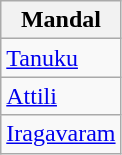<table class="wikitable sortable static-row-numbers static-row-header-hash">
<tr>
<th>Mandal</th>
</tr>
<tr>
<td><a href='#'>Tanuku</a></td>
</tr>
<tr>
<td><a href='#'>Attili</a></td>
</tr>
<tr>
<td><a href='#'>Iragavaram</a></td>
</tr>
</table>
